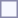<table style="border:1px solid #8888aa; background-color:#f7f8ff; padding:5px; font-size:95%; margin: 0px 12px 12px 0px;">
</table>
